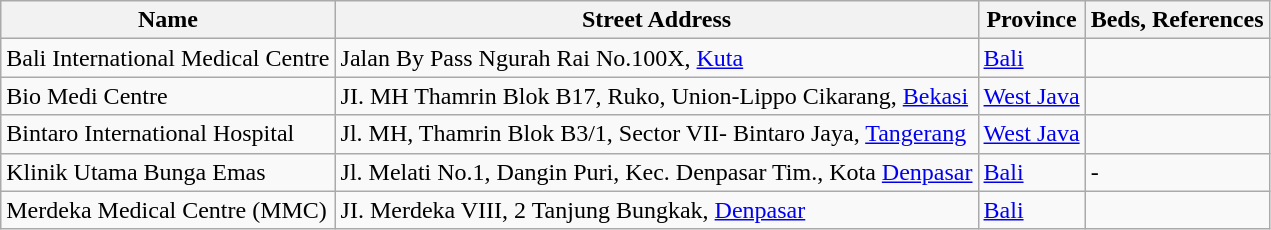<table class="wikitable sortable plainrowheaders" summary="Current Medical Centers in Indonesia">
<tr>
<th>Name</th>
<th>Street Address</th>
<th>Province</th>
<th>Beds, References</th>
</tr>
<tr>
<td>Bali International Medical Centre</td>
<td>Jalan By Pass Ngurah Rai No.100X, <a href='#'>Kuta</a></td>
<td><a href='#'>Bali</a></td>
<td></td>
</tr>
<tr>
<td>Bio Medi Centre</td>
<td>JI. MH Thamrin Blok B17, Ruko, Union-Lippo Cikarang, <a href='#'>Bekasi</a></td>
<td><a href='#'>West Java</a></td>
<td></td>
</tr>
<tr>
<td>Bintaro International Hospital</td>
<td>Jl. MH, Thamrin Blok B3/1, Sector VII- Bintaro Jaya, <a href='#'>Tangerang</a></td>
<td><a href='#'>West Java</a></td>
<td></td>
</tr>
<tr>
<td>Klinik Utama Bunga Emas</td>
<td>Jl. Melati No.1, Dangin Puri, Kec. Denpasar Tim., Kota <a href='#'>Denpasar</a></td>
<td><a href='#'>Bali</a></td>
<td>-</td>
</tr>
<tr>
<td>Merdeka Medical Centre (MMC)</td>
<td>JI. Merdeka VIII, 2 Tanjung Bungkak, <a href='#'>Denpasar</a></td>
<td><a href='#'>Bali</a></td>
<td></td>
</tr>
</table>
